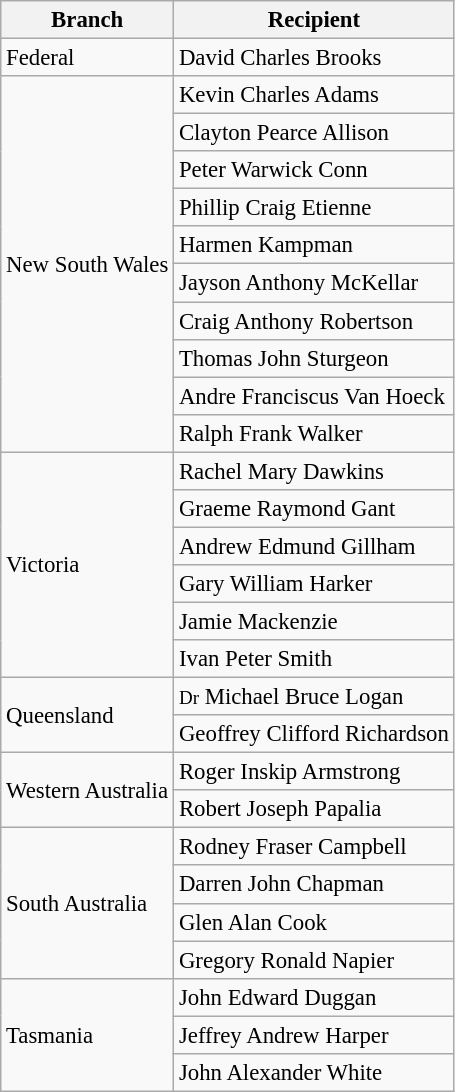<table class="wikitable" style="font-size:95%;">
<tr>
<th>Branch</th>
<th>Recipient</th>
</tr>
<tr>
<td>Federal</td>
<td>David Charles Brooks</td>
</tr>
<tr>
<td rowspan="10">New South Wales</td>
<td>Kevin Charles Adams</td>
</tr>
<tr>
<td>Clayton Pearce Allison</td>
</tr>
<tr>
<td>Peter Warwick Conn</td>
</tr>
<tr>
<td>Phillip Craig Etienne</td>
</tr>
<tr>
<td>Harmen Kampman</td>
</tr>
<tr>
<td>Jayson Anthony McKellar</td>
</tr>
<tr>
<td>Craig Anthony Robertson</td>
</tr>
<tr>
<td>Thomas John Sturgeon</td>
</tr>
<tr>
<td>Andre Franciscus Van Hoeck</td>
</tr>
<tr>
<td>Ralph Frank Walker</td>
</tr>
<tr>
<td rowspan="6">Victoria</td>
<td>Rachel Mary Dawkins</td>
</tr>
<tr>
<td>Graeme Raymond Gant</td>
</tr>
<tr>
<td>Andrew Edmund Gillham</td>
</tr>
<tr>
<td>Gary William Harker</td>
</tr>
<tr>
<td>Jamie Mackenzie</td>
</tr>
<tr>
<td>Ivan Peter Smith</td>
</tr>
<tr>
<td rowspan="2">Queensland</td>
<td><small>Dr</small> Michael Bruce Logan</td>
</tr>
<tr>
<td>Geoffrey Clifford Richardson</td>
</tr>
<tr>
<td rowspan="2">Western Australia</td>
<td>Roger Inskip Armstrong</td>
</tr>
<tr>
<td>Robert Joseph Papalia</td>
</tr>
<tr>
<td rowspan="4">South Australia</td>
<td>Rodney Fraser Campbell</td>
</tr>
<tr>
<td>Darren John Chapman</td>
</tr>
<tr>
<td>Glen Alan Cook</td>
</tr>
<tr>
<td>Gregory Ronald Napier</td>
</tr>
<tr>
<td rowspan="3">Tasmania</td>
<td>John Edward Duggan</td>
</tr>
<tr>
<td>Jeffrey Andrew Harper</td>
</tr>
<tr>
<td>John Alexander White</td>
</tr>
</table>
